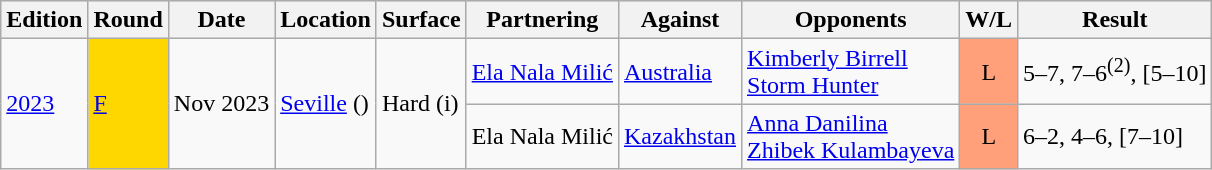<table class="wikitable">
<tr style="background:#eee;">
<th>Edition</th>
<th>Round</th>
<th>Date</th>
<th>Location</th>
<th>Surface</th>
<th>Partnering</th>
<th>Against</th>
<th>Opponents</th>
<th>W/L</th>
<th>Result</th>
</tr>
<tr>
<td rowspan="2"><a href='#'>2023</a></td>
<td rowspan="2" bgcolor="gold"><a href='#'>F</a></td>
<td rowspan="2">Nov 2023</td>
<td rowspan="2"><a href='#'>Seville</a> ()</td>
<td rowspan="2">Hard (i)</td>
<td><a href='#'>Ela Nala Milić</a></td>
<td> <a href='#'>Australia</a></td>
<td><a href='#'>Kimberly Birrell</a> <br> <a href='#'>Storm Hunter</a></td>
<td style="text-align:center; background:#FFA07A;">L</td>
<td>5–7, 7–6<sup>(2)</sup>, [5–10]</td>
</tr>
<tr>
<td>Ela Nala Milić</td>
<td> <a href='#'>Kazakhstan</a></td>
<td><a href='#'>Anna Danilina</a> <br> <a href='#'>Zhibek Kulambayeva</a></td>
<td style="text-align:center; background:#FFA07A;">L</td>
<td>6–2, 4–6, [7–10]</td>
</tr>
</table>
